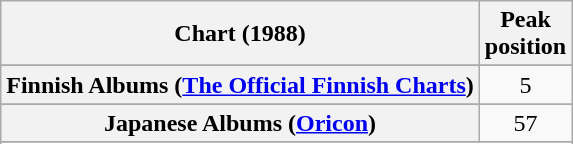<table class="wikitable sortable plainrowheaders">
<tr>
<th scope="col">Chart (1988)</th>
<th scope="col">Peak<br>position</th>
</tr>
<tr>
</tr>
<tr>
</tr>
<tr>
<th scope="row">Finnish Albums (<a href='#'>The Official Finnish Charts</a>)</th>
<td align="center">5</td>
</tr>
<tr>
</tr>
<tr>
<th scope="row">Japanese Albums (<a href='#'>Oricon</a>)</th>
<td align="center">57</td>
</tr>
<tr>
</tr>
<tr>
</tr>
<tr>
</tr>
<tr>
</tr>
<tr>
</tr>
</table>
